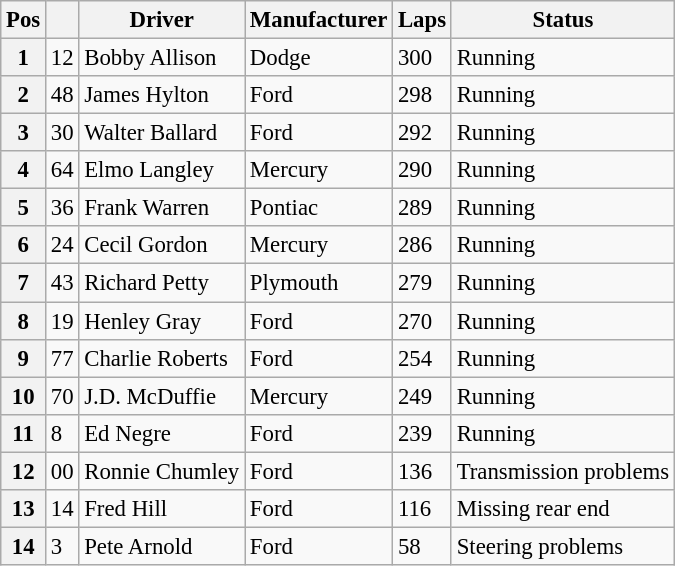<table class="wikitable" style="font-size:95%;">
<tr>
<th>Pos</th>
<th></th>
<th>Driver</th>
<th>Manufacturer</th>
<th>Laps</th>
<th>Status</th>
</tr>
<tr>
<th>1</th>
<td>12</td>
<td>Bobby Allison</td>
<td>Dodge</td>
<td>300</td>
<td>Running</td>
</tr>
<tr>
<th>2</th>
<td>48</td>
<td>James Hylton</td>
<td>Ford</td>
<td>298</td>
<td>Running</td>
</tr>
<tr>
<th>3</th>
<td>30</td>
<td>Walter Ballard</td>
<td>Ford</td>
<td>292</td>
<td>Running</td>
</tr>
<tr>
<th>4</th>
<td>64</td>
<td>Elmo Langley</td>
<td>Mercury</td>
<td>290</td>
<td>Running</td>
</tr>
<tr>
<th>5</th>
<td>36</td>
<td>Frank Warren</td>
<td>Pontiac</td>
<td>289</td>
<td>Running</td>
</tr>
<tr>
<th>6</th>
<td>24</td>
<td>Cecil Gordon</td>
<td>Mercury</td>
<td>286</td>
<td>Running</td>
</tr>
<tr>
<th>7</th>
<td>43</td>
<td>Richard Petty</td>
<td>Plymouth</td>
<td>279</td>
<td>Running</td>
</tr>
<tr>
<th>8</th>
<td>19</td>
<td>Henley Gray</td>
<td>Ford</td>
<td>270</td>
<td>Running</td>
</tr>
<tr>
<th>9</th>
<td>77</td>
<td>Charlie Roberts</td>
<td>Ford</td>
<td>254</td>
<td>Running</td>
</tr>
<tr>
<th>10</th>
<td>70</td>
<td>J.D. McDuffie</td>
<td>Mercury</td>
<td>249</td>
<td>Running</td>
</tr>
<tr>
<th>11</th>
<td>8</td>
<td>Ed Negre</td>
<td>Ford</td>
<td>239</td>
<td>Running</td>
</tr>
<tr>
<th>12</th>
<td>00</td>
<td>Ronnie Chumley</td>
<td>Ford</td>
<td>136</td>
<td>Transmission problems</td>
</tr>
<tr>
<th>13</th>
<td>14</td>
<td>Fred Hill</td>
<td>Ford</td>
<td>116</td>
<td>Missing rear end</td>
</tr>
<tr>
<th>14</th>
<td>3</td>
<td>Pete Arnold</td>
<td>Ford</td>
<td>58</td>
<td>Steering problems</td>
</tr>
</table>
